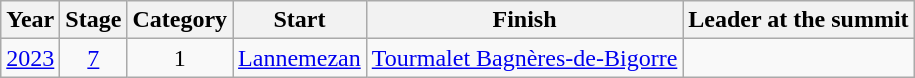<table class="wikitable" style="text-align: center;">
<tr>
<th>Year</th>
<th>Stage</th>
<th>Category</th>
<th>Start</th>
<th>Finish</th>
<th>Leader at the summit</th>
</tr>
<tr>
<td><a href='#'>2023</a></td>
<td><a href='#'>7</a></td>
<td>1</td>
<td><a href='#'>Lannemezan</a></td>
<td><a href='#'>Tourmalet Bagnères-de-Bigorre</a></td>
<td align=left></td>
</tr>
</table>
